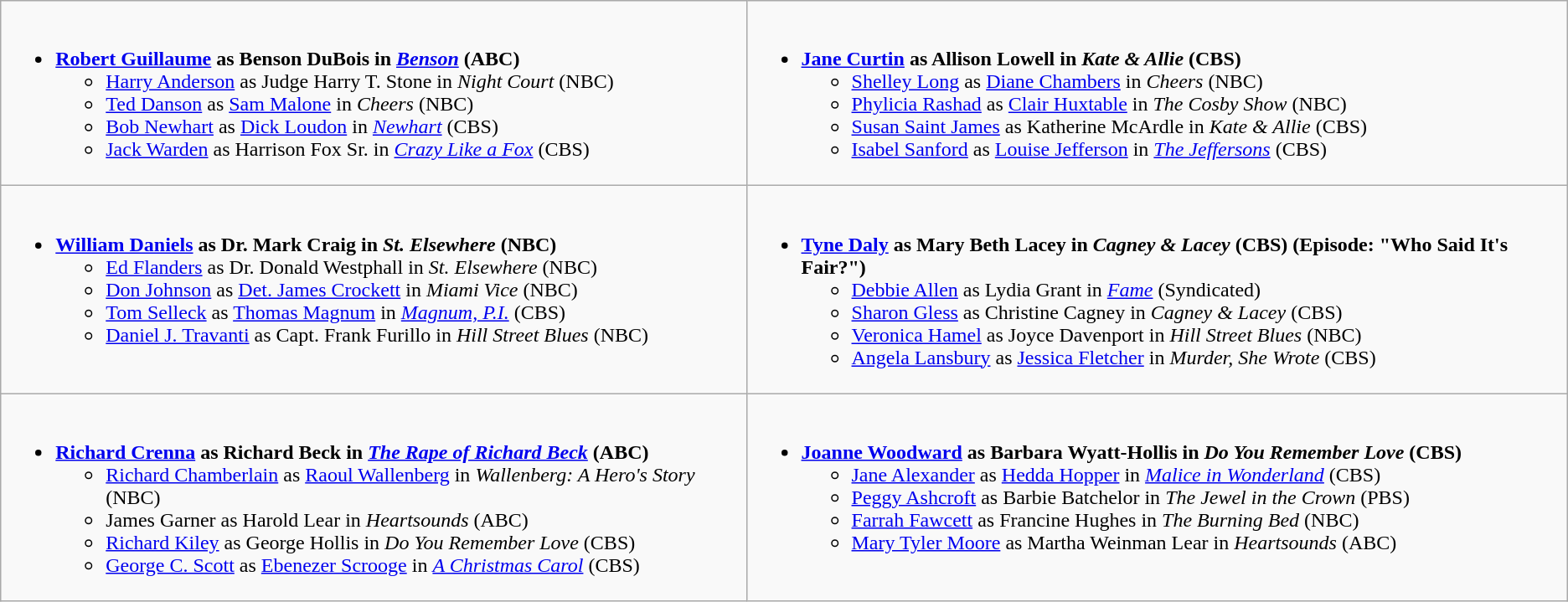<table class="wikitable">
<tr>
<td style="vertical-align:top;"><br><ul><li><strong><a href='#'>Robert Guillaume</a> as Benson DuBois in <em><a href='#'>Benson</a></em> (ABC)</strong><ul><li><a href='#'>Harry Anderson</a> as Judge Harry T. Stone in <em>Night Court</em> (NBC)</li><li><a href='#'>Ted Danson</a> as <a href='#'>Sam Malone</a> in <em>Cheers</em> (NBC)</li><li><a href='#'>Bob Newhart</a> as <a href='#'>Dick Loudon</a> in <em><a href='#'>Newhart</a></em> (CBS)</li><li><a href='#'>Jack Warden</a> as Harrison Fox Sr. in <em><a href='#'>Crazy Like a Fox</a></em> (CBS)</li></ul></li></ul></td>
<td style="vertical-align:top;"><br><ul><li><strong><a href='#'>Jane Curtin</a> as Allison Lowell in <em>Kate & Allie</em> (CBS)</strong><ul><li><a href='#'>Shelley Long</a> as <a href='#'>Diane Chambers</a> in <em>Cheers</em> (NBC)</li><li><a href='#'>Phylicia Rashad</a> as <a href='#'>Clair Huxtable</a> in <em>The Cosby Show</em> (NBC)</li><li><a href='#'>Susan Saint James</a> as Katherine McArdle in <em>Kate & Allie</em> (CBS)</li><li><a href='#'>Isabel Sanford</a> as <a href='#'>Louise Jefferson</a> in <em><a href='#'>The Jeffersons</a></em> (CBS)</li></ul></li></ul></td>
</tr>
<tr>
<td style="vertical-align:top;"><br><ul><li><strong><a href='#'>William Daniels</a> as Dr. Mark Craig in <em>St. Elsewhere</em> (NBC) </strong><ul><li><a href='#'>Ed Flanders</a> as Dr. Donald Westphall in <em>St. Elsewhere</em> (NBC)</li><li><a href='#'>Don Johnson</a> as <a href='#'>Det. James Crockett</a> in <em>Miami Vice</em> (NBC)</li><li><a href='#'>Tom Selleck</a> as <a href='#'>Thomas Magnum</a> in <em><a href='#'>Magnum, P.I.</a></em> (CBS)</li><li><a href='#'>Daniel J. Travanti</a> as Capt. Frank Furillo in <em>Hill Street Blues</em> (NBC)</li></ul></li></ul></td>
<td style="vertical-align:top;"><br><ul><li><strong><a href='#'>Tyne Daly</a> as Mary Beth Lacey in <em>Cagney & Lacey</em> (CBS) (Episode: "Who Said It's Fair?")</strong><ul><li><a href='#'>Debbie Allen</a> as Lydia Grant in <em><a href='#'>Fame</a></em> (Syndicated)</li><li><a href='#'>Sharon Gless</a> as Christine Cagney in <em>Cagney & Lacey</em> (CBS)</li><li><a href='#'>Veronica Hamel</a> as Joyce Davenport in <em>Hill Street Blues</em> (NBC)</li><li><a href='#'>Angela Lansbury</a> as <a href='#'>Jessica Fletcher</a> in <em>Murder, She Wrote</em> (CBS)</li></ul></li></ul></td>
</tr>
<tr>
<td style="vertical-align:top;"><br><ul><li><strong><a href='#'>Richard Crenna</a> as Richard Beck in <em><a href='#'>The Rape of Richard Beck</a></em> (ABC)</strong><ul><li><a href='#'>Richard Chamberlain</a> as <a href='#'>Raoul Wallenberg</a> in <em>Wallenberg: A Hero's Story</em> (NBC)</li><li>James Garner as Harold Lear in <em>Heartsounds</em> (ABC)</li><li><a href='#'>Richard Kiley</a> as George Hollis in <em>Do You Remember Love</em> (CBS)</li><li><a href='#'>George C. Scott</a> as <a href='#'>Ebenezer Scrooge</a> in <em><a href='#'>A Christmas Carol</a></em> (CBS)</li></ul></li></ul></td>
<td style="vertical-align:top;"><br><ul><li><strong><a href='#'>Joanne Woodward</a> as Barbara Wyatt-Hollis in <em>Do You Remember Love</em> (CBS)</strong><ul><li><a href='#'>Jane Alexander</a> as <a href='#'>Hedda Hopper</a> in <em><a href='#'>Malice in Wonderland</a></em> (CBS)</li><li><a href='#'>Peggy Ashcroft</a> as Barbie Batchelor in <em>The Jewel in the Crown</em> (PBS)</li><li><a href='#'>Farrah Fawcett</a> as Francine Hughes in <em>The Burning Bed</em> (NBC)</li><li><a href='#'>Mary Tyler Moore</a> as Martha Weinman Lear in <em>Heartsounds</em> (ABC)</li></ul></li></ul></td>
</tr>
</table>
